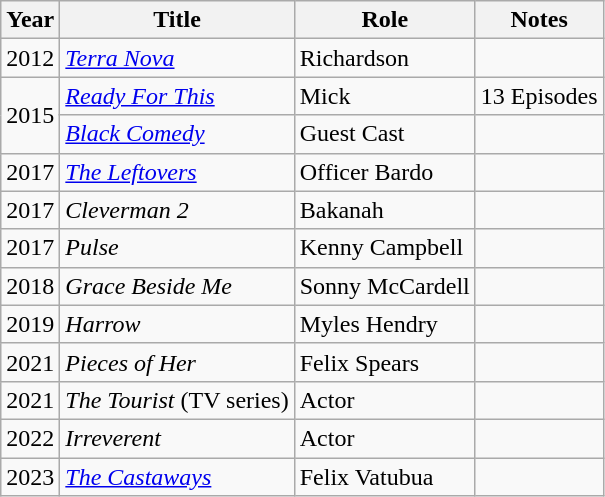<table class="wikitable">
<tr>
<th>Year</th>
<th>Title</th>
<th>Role</th>
<th>Notes</th>
</tr>
<tr>
<td>2012</td>
<td><em><a href='#'>Terra Nova</a></em></td>
<td>Richardson</td>
<td></td>
</tr>
<tr>
<td rowspan="2">2015</td>
<td><em><a href='#'>Ready For This</a></em></td>
<td>Mick</td>
<td>13 Episodes</td>
</tr>
<tr>
<td><em><a href='#'>Black Comedy</a></em></td>
<td>Guest Cast</td>
<td></td>
</tr>
<tr>
<td>2017</td>
<td><em><a href='#'>The Leftovers</a></em></td>
<td>Officer Bardo</td>
<td></td>
</tr>
<tr>
<td>2017</td>
<td><em>Cleverman 2</em></td>
<td>Bakanah</td>
<td></td>
</tr>
<tr>
<td>2017</td>
<td><em>Pulse</em></td>
<td>Kenny Campbell</td>
<td></td>
</tr>
<tr>
<td>2018</td>
<td><em>Grace Beside Me</em></td>
<td>Sonny McCardell</td>
<td></td>
</tr>
<tr>
<td>2019</td>
<td><em>Harrow</em></td>
<td>Myles Hendry</td>
<td></td>
</tr>
<tr>
<td>2021</td>
<td><em>Pieces of Her</em></td>
<td>Felix Spears</td>
<td></td>
</tr>
<tr>
<td>2021</td>
<td><em>The Tourist</em> (TV series)</td>
<td>Actor</td>
<td></td>
</tr>
<tr>
<td>2022</td>
<td><em>Irreverent</em></td>
<td>Actor</td>
<td></td>
</tr>
<tr>
<td>2023</td>
<td><em><a href='#'>The Castaways</a></em></td>
<td>Felix Vatubua</td>
<td></td>
</tr>
</table>
